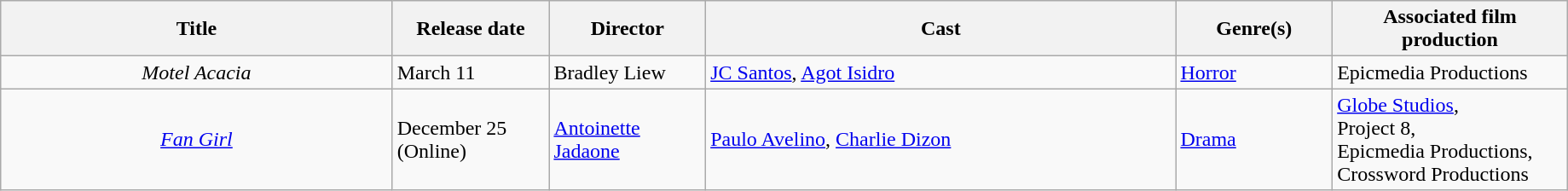<table class="wikitable" style="width:97%;" "toccolours sortable">
<tr>
<th style="width:25%;">Title</th>
<th style="width:10%;">Release date</th>
<th style="width:10%;">Director</th>
<th style="width:30%;">Cast</th>
<th style="width:10%;">Genre(s)</th>
<th style="width:15%;">Associated film production</th>
</tr>
<tr>
<td style="text-align:center;"><em>Motel Acacia</em></td>
<td>March 11</td>
<td>Bradley Liew</td>
<td><a href='#'>JC Santos</a>, <a href='#'>Agot Isidro</a></td>
<td><a href='#'>Horror</a></td>
<td>Epicmedia Productions</td>
</tr>
<tr>
<td style="text-align:center;"><em><a href='#'>Fan Girl</a></em></td>
<td>December 25 (Online)</td>
<td><a href='#'>Antoinette Jadaone</a></td>
<td><a href='#'>Paulo Avelino</a>, <a href='#'>Charlie Dizon</a></td>
<td><a href='#'>Drama</a></td>
<td><a href='#'>Globe Studios</a>,<br>Project 8,<br>Epicmedia Productions,<br>Crossword Productions</td>
</tr>
</table>
